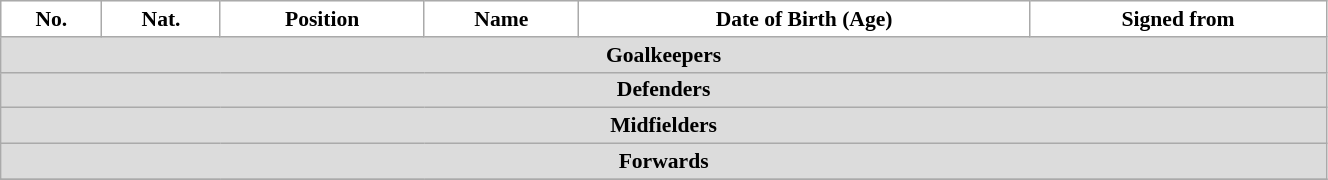<table class="wikitable" style="text-align:center; font-size:90%; width:70%">
<tr>
<th style="background:white; color:black; text-align:center;">No.</th>
<th style="background:white; color:black; text-align:center;">Nat.</th>
<th style="background:white; color:black; text-align:center;">Position</th>
<th style="background:white; color:black; text-align:center;">Name</th>
<th style="background:white; color:black; text-align:center;">Date of Birth (Age)</th>
<th style="background:white; color:black; text-align:center;">Signed from</th>
</tr>
<tr>
<th colspan=10 style="background:#DCDCDC; text-align:center;">Goalkeepers</th>
</tr>
<tr>
<th colspan=10 style="background:#DCDCDC; text-align:center;">Defenders</th>
</tr>
<tr>
<th colspan=10 style="background:#DCDCDC; text-align:center;">Midfielders</th>
</tr>
<tr>
<th colspan=10 style="background:#DCDCDC; text-align:center;">Forwards</th>
</tr>
<tr>
</tr>
</table>
